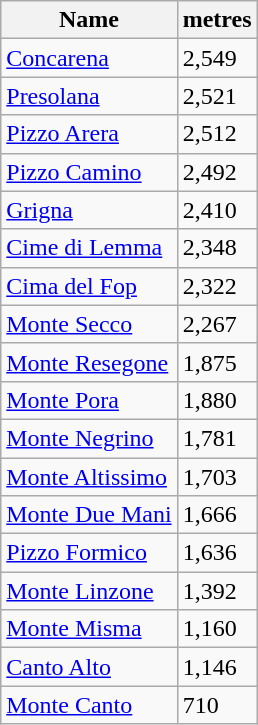<table class="wikitable sortable">
<tr>
<th>Name</th>
<th>metres</th>
</tr>
<tr>
<td><a href='#'>Concarena</a></td>
<td>2,549</td>
</tr>
<tr>
<td><a href='#'>Presolana</a></td>
<td>2,521</td>
</tr>
<tr>
<td><a href='#'>Pizzo Arera</a></td>
<td>2,512</td>
</tr>
<tr>
<td><a href='#'>Pizzo Camino</a></td>
<td>2,492</td>
</tr>
<tr>
<td><a href='#'>Grigna</a></td>
<td>2,410</td>
</tr>
<tr>
<td><a href='#'>Cime di Lemma</a></td>
<td>2,348</td>
</tr>
<tr>
<td><a href='#'>Cima del Fop</a></td>
<td>2,322</td>
</tr>
<tr>
<td><a href='#'>Monte Secco</a></td>
<td>2,267</td>
</tr>
<tr>
<td><a href='#'>Monte Resegone</a></td>
<td>1,875</td>
</tr>
<tr>
<td><a href='#'>Monte Pora</a></td>
<td>1,880</td>
</tr>
<tr>
<td><a href='#'>Monte Negrino</a></td>
<td>1,781</td>
</tr>
<tr>
<td><a href='#'>Monte Altissimo</a></td>
<td>1,703</td>
</tr>
<tr>
<td><a href='#'>Monte Due Mani</a></td>
<td>1,666</td>
</tr>
<tr>
<td><a href='#'>Pizzo Formico</a></td>
<td>1,636</td>
</tr>
<tr>
<td><a href='#'>Monte Linzone</a></td>
<td>1,392</td>
</tr>
<tr>
<td><a href='#'>Monte Misma</a></td>
<td>1,160</td>
</tr>
<tr>
<td><a href='#'>Canto Alto</a></td>
<td>1,146</td>
</tr>
<tr>
<td><a href='#'>Monte Canto</a></td>
<td>710</td>
</tr>
</table>
